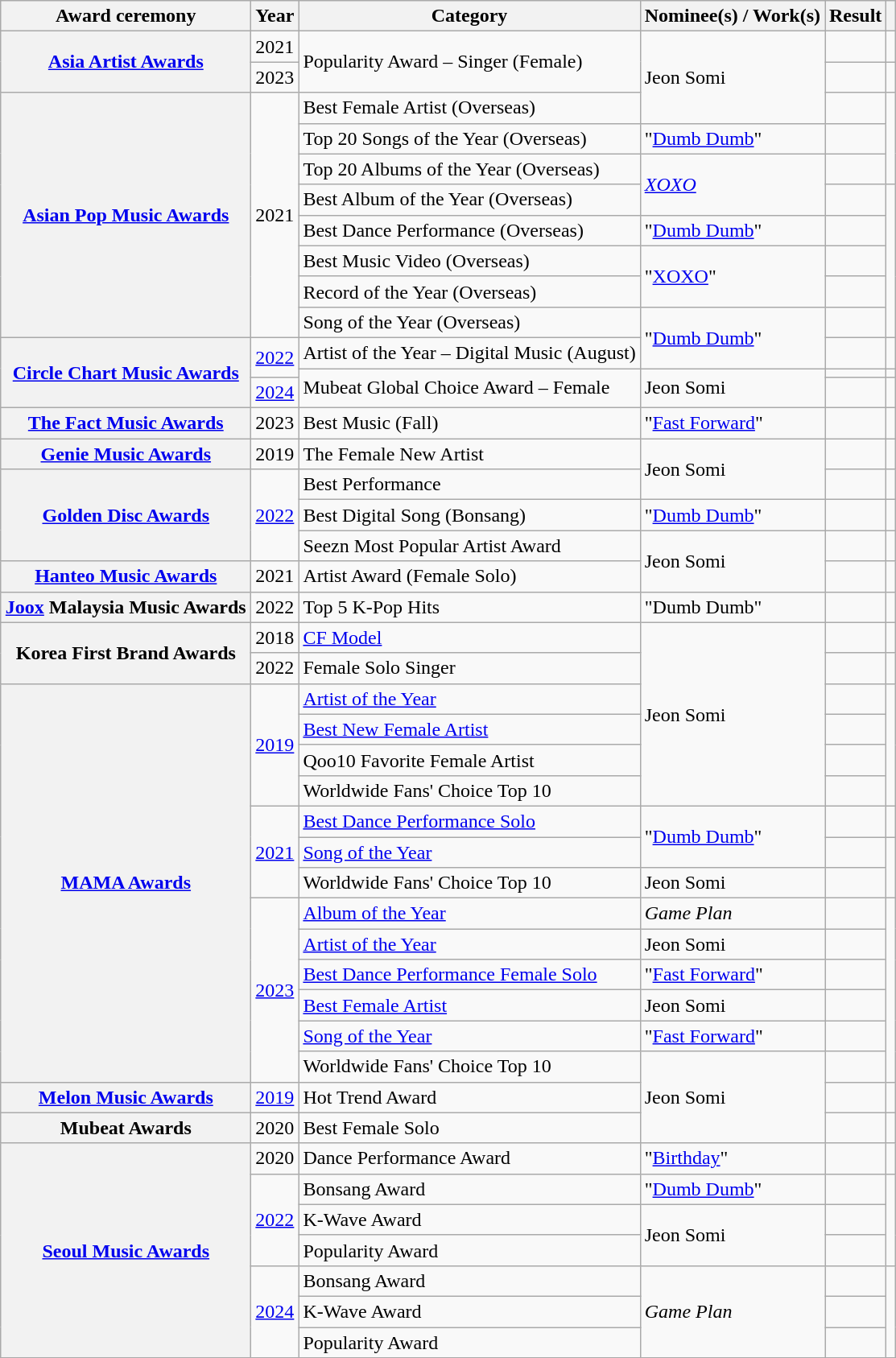<table class="wikitable plainrowheaders sortable">
<tr>
<th scope="col" width="200">Award ceremony</th>
<th scope="col">Year</th>
<th scope="col">Category</th>
<th scope="col">Nominee(s) / Work(s)</th>
<th scope="col">Result</th>
<th scope="col" class="unsortable"></th>
</tr>
<tr>
<th scope="row" rowspan="2"><a href='#'>Asia Artist Awards</a></th>
<td style="text-align:center">2021</td>
<td rowspan="2">Popularity Award – Singer (Female)</td>
<td rowspan="3">Jeon Somi</td>
<td></td>
<td style="text-align:center"></td>
</tr>
<tr>
<td style="text-align:center">2023</td>
<td></td>
<td style="text-align:center"></td>
</tr>
<tr>
<th scope="row" rowspan="8"><a href='#'>Asian Pop Music Awards</a></th>
<td rowspan="8" style="text-align:center">2021</td>
<td>Best Female Artist (Overseas)</td>
<td></td>
<td rowspan="3" style="text-align:center"></td>
</tr>
<tr>
<td>Top 20 Songs of the Year (Overseas)</td>
<td>"<a href='#'>Dumb Dumb</a>"</td>
<td></td>
</tr>
<tr>
<td>Top 20 Albums of the Year (Overseas)</td>
<td rowspan="2"><em><a href='#'>XOXO</a></em></td>
<td></td>
</tr>
<tr>
<td>Best Album of the Year (Overseas)</td>
<td></td>
<td rowspan="5" style="text-align:center"></td>
</tr>
<tr>
<td>Best Dance Performance (Overseas)</td>
<td>"<a href='#'>Dumb Dumb</a>"</td>
<td></td>
</tr>
<tr>
<td>Best Music Video (Overseas)</td>
<td rowspan="2">"<a href='#'>XOXO</a>"</td>
<td></td>
</tr>
<tr>
<td>Record of the Year (Overseas)</td>
<td></td>
</tr>
<tr>
<td>Song of the Year (Overseas)</td>
<td rowspan="2">"<a href='#'>Dumb Dumb</a>"</td>
<td></td>
</tr>
<tr>
<th scope="row" rowspan="3"><a href='#'>Circle Chart Music Awards</a></th>
<td rowspan="2" style="text-align:center"><a href='#'>2022</a></td>
<td>Artist of the Year – Digital Music (August)</td>
<td></td>
<td style="text-align:center"></td>
</tr>
<tr>
<td rowspan="2">Mubeat Global Choice Award – Female</td>
<td rowspan="2">Jeon Somi</td>
<td></td>
<td style="text-align:center"></td>
</tr>
<tr>
<td style="text-align:center"><a href='#'>2024</a></td>
<td></td>
<td style="text-align:center"></td>
</tr>
<tr>
<th scope="row"><a href='#'>The Fact Music Awards</a></th>
<td style="text-align:center">2023</td>
<td>Best Music (Fall)</td>
<td>"<a href='#'>Fast Forward</a>"</td>
<td></td>
<td style="text-align:center"></td>
</tr>
<tr>
<th scope="row"><a href='#'>Genie Music Awards</a></th>
<td style="text-align:center">2019</td>
<td>The Female New Artist</td>
<td rowspan="2">Jeon Somi</td>
<td></td>
<td style="text-align:center"></td>
</tr>
<tr>
<th scope="row" rowspan="3"><a href='#'>Golden Disc Awards</a></th>
<td rowspan="3" style="text-align:center"><a href='#'>2022</a></td>
<td>Best Performance</td>
<td></td>
<td style="text-align:center"></td>
</tr>
<tr>
<td>Best Digital Song (Bonsang)</td>
<td>"<a href='#'>Dumb Dumb</a>"</td>
<td></td>
<td style="text-align:center"></td>
</tr>
<tr>
<td>Seezn Most Popular Artist Award</td>
<td rowspan="2">Jeon Somi</td>
<td></td>
<td style="text-align:center"></td>
</tr>
<tr>
<th scope="row"><a href='#'>Hanteo Music Awards</a></th>
<td style="text-align:center">2021</td>
<td>Artist Award (Female Solo)</td>
<td></td>
<td style="text-align:center"></td>
</tr>
<tr>
<th scope="row"><a href='#'>Joox</a> Malaysia Music Awards</th>
<td style="text-align:center">2022</td>
<td>Top 5 K-Pop Hits</td>
<td>"Dumb Dumb"</td>
<td></td>
<td style="text-align:center"></td>
</tr>
<tr>
<th scope="row" rowspan="2">Korea First Brand Awards</th>
<td style="text-align:center">2018</td>
<td><a href='#'>CF Model</a></td>
<td rowspan="6">Jeon Somi</td>
<td></td>
<td style="text-align:center"></td>
</tr>
<tr>
<td style="text-align:center">2022</td>
<td>Female Solo Singer</td>
<td></td>
<td style="text-align:center"></td>
</tr>
<tr>
<th scope="row" rowspan="13"><a href='#'>MAMA Awards</a></th>
<td rowspan="4" style="text-align:center"><a href='#'>2019</a></td>
<td><a href='#'>Artist of the Year</a></td>
<td></td>
<td rowspan="4" style="text-align:center"></td>
</tr>
<tr>
<td><a href='#'>Best New Female Artist</a></td>
<td></td>
</tr>
<tr>
<td>Qoo10 Favorite Female Artist</td>
<td></td>
</tr>
<tr>
<td>Worldwide Fans' Choice Top 10</td>
<td></td>
</tr>
<tr>
<td rowspan="3" style="text-align:center"><a href='#'>2021</a></td>
<td><a href='#'>Best Dance Performance Solo</a></td>
<td rowspan="2">"<a href='#'>Dumb Dumb</a>"</td>
<td></td>
<td style="text-align:center"></td>
</tr>
<tr>
<td><a href='#'>Song of the Year</a></td>
<td></td>
<td rowspan="2" style="text-align:center"></td>
</tr>
<tr>
<td>Worldwide Fans' Choice Top 10</td>
<td>Jeon Somi</td>
<td></td>
</tr>
<tr>
<td rowspan="6" style="text-align:center"><a href='#'>2023</a></td>
<td><a href='#'>Album of the Year</a></td>
<td><em>Game Plan</em></td>
<td></td>
<td rowspan="6" style="text-align:center"></td>
</tr>
<tr>
<td><a href='#'>Artist of the Year</a></td>
<td>Jeon Somi</td>
<td></td>
</tr>
<tr>
<td><a href='#'>Best Dance Performance Female Solo</a></td>
<td>"<a href='#'>Fast Forward</a>"</td>
<td></td>
</tr>
<tr>
<td><a href='#'>Best Female Artist</a></td>
<td>Jeon Somi</td>
<td></td>
</tr>
<tr>
<td><a href='#'>Song of the Year</a></td>
<td>"<a href='#'>Fast Forward</a>"</td>
<td></td>
</tr>
<tr>
<td>Worldwide Fans' Choice Top 10</td>
<td rowspan="3">Jeon Somi</td>
<td></td>
</tr>
<tr>
<th scope="row"><a href='#'>Melon Music Awards</a></th>
<td style="text-align:center"><a href='#'>2019</a></td>
<td>Hot Trend Award</td>
<td></td>
<td style="text-align:center"></td>
</tr>
<tr>
<th scope="row">Mubeat Awards</th>
<td style="text-align:center">2020</td>
<td>Best Female Solo</td>
<td></td>
<td style="text-align:center"></td>
</tr>
<tr>
<th scope="row" rowspan="7"><a href='#'>Seoul Music Awards</a></th>
<td style="text-align:center">2020</td>
<td>Dance Performance Award</td>
<td>"<a href='#'>Birthday</a>"</td>
<td></td>
<td style="text-align:center"></td>
</tr>
<tr>
<td rowspan="3" style="text-align:center"><a href='#'>2022</a></td>
<td>Bonsang Award</td>
<td>"<a href='#'>Dumb Dumb</a>"</td>
<td></td>
<td rowspan="3" style="text-align:center"></td>
</tr>
<tr>
<td>K-Wave Award</td>
<td rowspan="2">Jeon Somi</td>
<td></td>
</tr>
<tr>
<td>Popularity Award</td>
<td></td>
</tr>
<tr>
<td rowspan="3" style="text-align:center"><a href='#'>2024</a></td>
<td>Bonsang Award</td>
<td rowspan="3"><em>Game Plan</em></td>
<td></td>
<td rowspan="3" style="text-align:center"></td>
</tr>
<tr>
<td>K-Wave Award</td>
<td></td>
</tr>
<tr>
<td>Popularity Award</td>
<td></td>
</tr>
</table>
